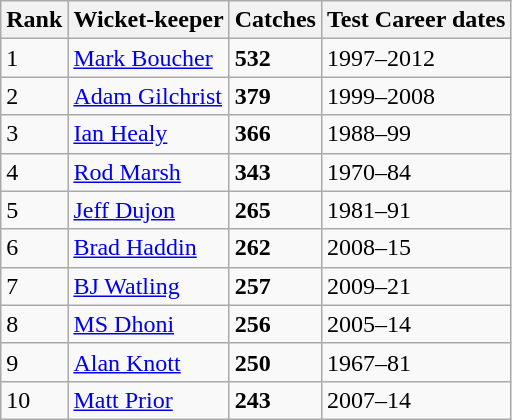<table class="sortable wikitable">
<tr>
<th>Rank</th>
<th>Wicket-keeper</th>
<th>Catches</th>
<th>Test Career dates</th>
</tr>
<tr>
<td>1</td>
<td> <a href='#'>Mark Boucher</a></td>
<td><strong>532</strong></td>
<td>1997–2012</td>
</tr>
<tr>
<td>2</td>
<td> <a href='#'>Adam Gilchrist</a></td>
<td><strong>379</strong></td>
<td>1999–2008</td>
</tr>
<tr>
<td>3</td>
<td> <a href='#'>Ian Healy</a></td>
<td><strong>366</strong></td>
<td>1988–99</td>
</tr>
<tr>
<td>4</td>
<td> <a href='#'>Rod Marsh</a></td>
<td><strong>343</strong></td>
<td>1970–84</td>
</tr>
<tr>
<td>5</td>
<td> <a href='#'>Jeff Dujon</a></td>
<td><strong>265</strong></td>
<td>1981–91</td>
</tr>
<tr>
<td>6</td>
<td> <a href='#'>Brad Haddin</a></td>
<td><strong>262</strong></td>
<td>2008–15</td>
</tr>
<tr>
<td>7</td>
<td> <a href='#'>BJ Watling</a></td>
<td><strong>257</strong></td>
<td>2009–21</td>
</tr>
<tr>
<td>8</td>
<td> <a href='#'>MS Dhoni</a></td>
<td><strong>256</strong></td>
<td>2005–14</td>
</tr>
<tr>
<td>9</td>
<td> <a href='#'>Alan Knott</a></td>
<td><strong>250</strong></td>
<td>1967–81</td>
</tr>
<tr>
<td>10</td>
<td> <a href='#'>Matt Prior</a></td>
<td><strong>243</strong></td>
<td>2007–14</td>
</tr>
</table>
